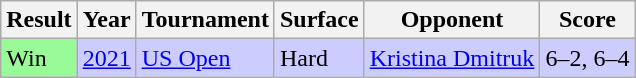<table class="sortable wikitable">
<tr>
<th>Result</th>
<th>Year</th>
<th>Tournament</th>
<th>Surface</th>
<th>Opponent</th>
<th>Score</th>
</tr>
<tr style="background:#ccf;">
<td bgcolor="98FB98">Win</td>
<td><a href='#'>2021</a></td>
<td><a href='#'>US Open</a></td>
<td>Hard</td>
<td> <a href='#'>Kristina Dmitruk</a></td>
<td>6–2, 6–4</td>
</tr>
</table>
